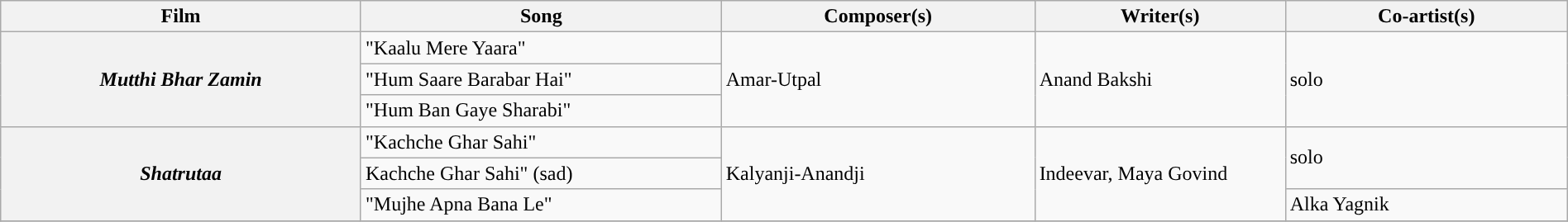<table class="wikitable plainrowheaders" width="100%" textcolor:#000;">
<tr style="background:#b0e0e66;">
<th scope="col" width=23%><strong>Film</strong></th>
<th scope="col" width=23%><strong>Song</strong></th>
<th scope="col" width=20%><strong>Composer(s)</strong></th>
<th scope="col" width=16%><strong>Writer(s)</strong></th>
<th scope="col" width=18%><strong>Co-artist(s)</strong></th>
</tr>
<tr>
<th rowspan=3><em>Mutthi Bhar Zamin</em></th>
<td>"Kaalu Mere Yaara"</td>
<td rowspan=3>Amar-Utpal</td>
<td rowspan=3>Anand Bakshi</td>
<td rowspan=3>solo</td>
</tr>
<tr>
<td>"Hum Saare Barabar Hai"</td>
</tr>
<tr>
<td>"Hum Ban Gaye Sharabi"</td>
</tr>
<tr>
<th rowspan=3><em>Shatrutaa</em></th>
<td>"Kachche Ghar Sahi"</td>
<td rowspan=3>Kalyanji-Anandji</td>
<td rowspan=3>Indeevar, Maya Govind</td>
<td rowspan=2>solo</td>
</tr>
<tr>
<td>Kachche Ghar Sahi" (sad)</td>
</tr>
<tr>
<td>"Mujhe Apna Bana Le"</td>
<td>Alka Yagnik</td>
</tr>
<tr>
</tr>
</table>
